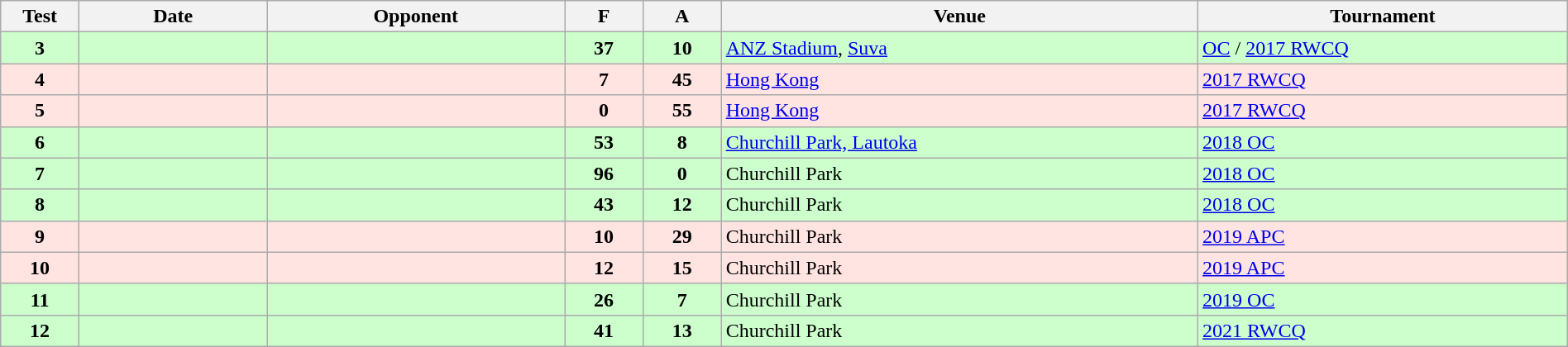<table class="wikitable sortable" style="width:100%">
<tr>
<th style="width:5%">Test</th>
<th style="width:12%">Date</th>
<th style="width:19%">Opponent</th>
<th style="width:5%">F</th>
<th style="width:5%">A</th>
<th>Venue</th>
<th>Tournament</th>
</tr>
<tr bgcolor=#ccffcc>
<td align=center><strong>3</strong></td>
<td></td>
<td></td>
<td align="center"><strong>37</strong></td>
<td align="center"><strong>10</strong></td>
<td><a href='#'>ANZ Stadium</a>, <a href='#'>Suva</a></td>
<td><a href='#'>OC</a> / <a href='#'>2017 RWCQ</a></td>
</tr>
<tr bgcolor=FFE4E1>
<td align=center><strong>4</strong></td>
<td></td>
<td></td>
<td align="center"><strong>7</strong></td>
<td align="center"><strong>45</strong></td>
<td><a href='#'>Hong Kong</a></td>
<td><a href='#'>2017 RWCQ</a></td>
</tr>
<tr bgcolor=FFE4E1>
<td align=center><strong>5</strong></td>
<td></td>
<td></td>
<td align="center"><strong>0</strong></td>
<td align="center"><strong>55</strong></td>
<td><a href='#'>Hong Kong</a></td>
<td><a href='#'>2017 RWCQ</a></td>
</tr>
<tr bgcolor=#ccffcc>
<td align=center><strong>6</strong></td>
<td></td>
<td></td>
<td align="center"><strong>53</strong></td>
<td align="center"><strong>8</strong></td>
<td><a href='#'>Churchill Park, Lautoka</a></td>
<td><a href='#'>2018 OC</a></td>
</tr>
<tr bgcolor=#ccffcc>
<td align=center><strong>7</strong></td>
<td></td>
<td></td>
<td align="center"><strong>96</strong></td>
<td align="center"><strong>0</strong></td>
<td>Churchill Park</td>
<td><a href='#'>2018 OC</a></td>
</tr>
<tr bgcolor=#ccffcc>
<td align=center><strong>8</strong></td>
<td></td>
<td></td>
<td align="center"><strong>43</strong></td>
<td align="center"><strong>12</strong></td>
<td>Churchill Park</td>
<td><a href='#'>2018 OC</a></td>
</tr>
<tr bgcolor=FFE4E1>
<td align=center><strong>9</strong></td>
<td></td>
<td></td>
<td align="center"><strong>10</strong></td>
<td align="center"><strong>29</strong></td>
<td>Churchill Park</td>
<td><a href='#'>2019 APC</a></td>
</tr>
<tr bgcolor=FFE4E1>
<td align=center><strong>10</strong></td>
<td></td>
<td></td>
<td align="center"><strong>12</strong></td>
<td align="center"><strong>15</strong></td>
<td>Churchill Park</td>
<td><a href='#'>2019 APC</a></td>
</tr>
<tr bgcolor=#ccffcc>
<td align=center><strong>11</strong></td>
<td></td>
<td></td>
<td align="center"><strong>26</strong></td>
<td align="center"><strong>7</strong></td>
<td>Churchill Park</td>
<td><a href='#'>2019 OC</a></td>
</tr>
<tr bgcolor=#ccffcc>
<td align=center><strong>12</strong></td>
<td></td>
<td></td>
<td align="center"><strong>41</strong></td>
<td align="center"><strong>13</strong></td>
<td>Churchill Park</td>
<td><a href='#'>2021 RWCQ</a></td>
</tr>
</table>
